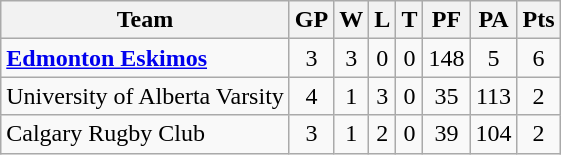<table class="wikitable">
<tr>
<th>Team</th>
<th>GP</th>
<th>W</th>
<th>L</th>
<th>T</th>
<th>PF</th>
<th>PA</th>
<th>Pts</th>
</tr>
<tr align="center">
<td align="left"><strong><a href='#'>Edmonton Eskimos</a></strong></td>
<td>3</td>
<td>3</td>
<td>0</td>
<td>0</td>
<td>148</td>
<td>5</td>
<td>6</td>
</tr>
<tr align="center">
<td align="left">University of Alberta Varsity</td>
<td>4</td>
<td>1</td>
<td>3</td>
<td>0</td>
<td>35</td>
<td>113</td>
<td>2</td>
</tr>
<tr align="center">
<td align="left">Calgary Rugby Club</td>
<td>3</td>
<td>1</td>
<td>2</td>
<td>0</td>
<td>39</td>
<td>104</td>
<td>2</td>
</tr>
</table>
